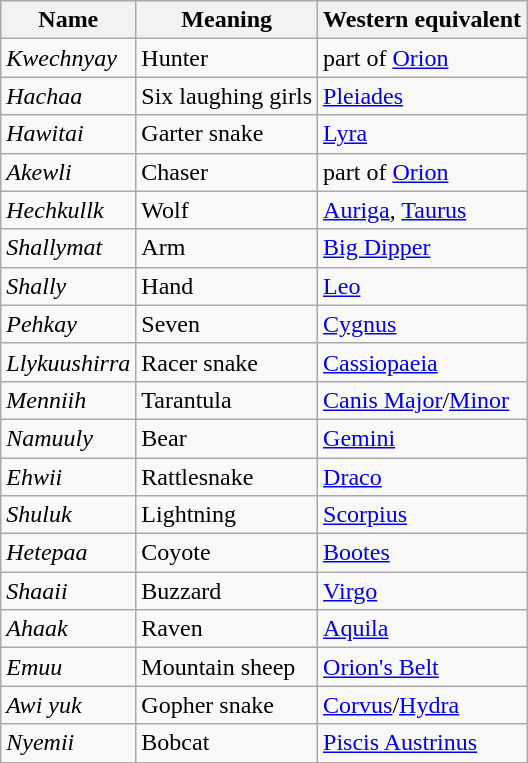<table class="wikitable">
<tr>
<th>Name</th>
<th>Meaning</th>
<th>Western equivalent</th>
</tr>
<tr>
<td><em>Kwechnyay</em></td>
<td>Hunter</td>
<td>part of <a href='#'>Orion</a></td>
</tr>
<tr>
<td><em>Hachaa</em></td>
<td>Six laughing girls</td>
<td><a href='#'>Pleiades</a></td>
</tr>
<tr>
<td><em>Hawitai</em></td>
<td>Garter snake</td>
<td><a href='#'>Lyra</a></td>
</tr>
<tr>
<td><em>Akewli</em></td>
<td>Chaser</td>
<td>part of <a href='#'>Orion</a></td>
</tr>
<tr>
<td><em>Hechkullk</em></td>
<td>Wolf</td>
<td><a href='#'>Auriga</a>, <a href='#'>Taurus</a></td>
</tr>
<tr>
<td><em>Shallymat</em></td>
<td>Arm</td>
<td><a href='#'>Big Dipper</a></td>
</tr>
<tr>
<td><em>Shally</em></td>
<td>Hand</td>
<td><a href='#'>Leo</a></td>
</tr>
<tr>
<td><em>Pehkay</em></td>
<td>Seven</td>
<td><a href='#'>Cygnus</a></td>
</tr>
<tr>
<td><em>Llykuushirra</em></td>
<td>Racer snake</td>
<td><a href='#'>Cassiopaeia</a></td>
</tr>
<tr>
<td><em>Menniih</em></td>
<td>Tarantula</td>
<td><a href='#'>Canis Major</a>/<a href='#'>Minor</a></td>
</tr>
<tr>
<td><em>Namuuly</em></td>
<td>Bear</td>
<td><a href='#'>Gemini</a></td>
</tr>
<tr>
<td><em>Ehwii</em></td>
<td>Rattlesnake</td>
<td><a href='#'>Draco</a></td>
</tr>
<tr>
<td><em>Shuluk</em></td>
<td>Lightning</td>
<td><a href='#'>Scorpius</a></td>
</tr>
<tr>
<td><em>Hetepaa</em></td>
<td>Coyote</td>
<td><a href='#'>Bootes</a></td>
</tr>
<tr>
<td><em>Shaaii</em></td>
<td>Buzzard</td>
<td><a href='#'>Virgo</a></td>
</tr>
<tr>
<td><em>Ahaak</em></td>
<td>Raven</td>
<td><a href='#'>Aquila</a></td>
</tr>
<tr>
<td><em>Emuu</em></td>
<td>Mountain sheep</td>
<td><a href='#'>Orion's Belt</a></td>
</tr>
<tr>
<td><em>Awi yuk</em></td>
<td>Gopher snake</td>
<td><a href='#'>Corvus</a>/<a href='#'>Hydra</a></td>
</tr>
<tr>
<td><em>Nyemii</em></td>
<td>Bobcat</td>
<td><a href='#'>Piscis Austrinus</a></td>
</tr>
</table>
